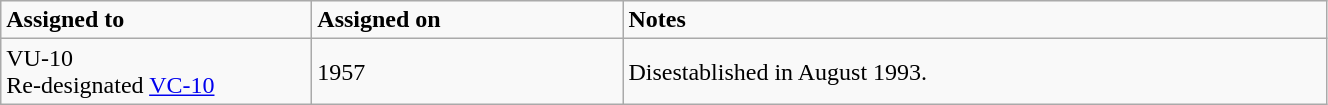<table class="wikitable" style="width: 70%;">
<tr>
<td style="width: 200px;"><strong>Assigned to</strong></td>
<td style="width: 200px;"><strong>Assigned on</strong></td>
<td><strong>Notes</strong></td>
</tr>
<tr>
<td>VU-10<br>Re-designated <a href='#'>VC-10</a></td>
<td>1957</td>
<td>Disestablished in August 1993.</td>
</tr>
</table>
